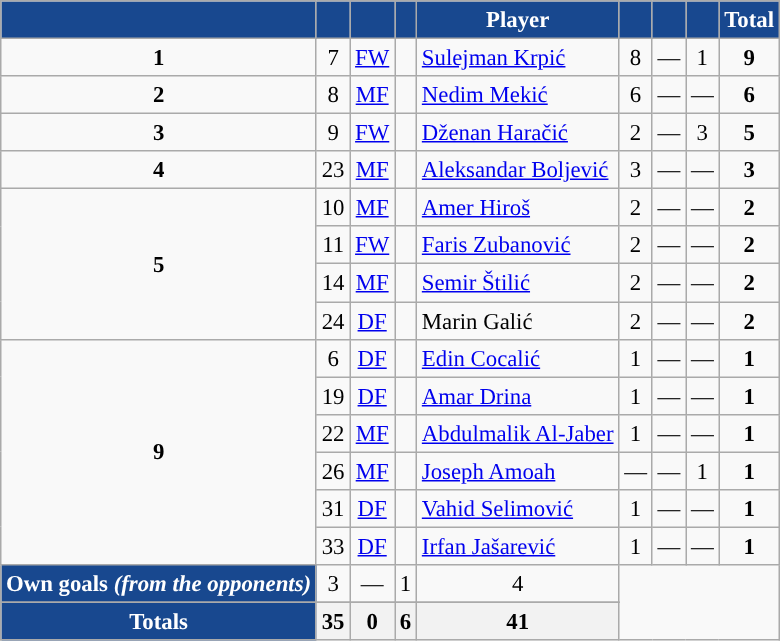<table class="wikitable sortable" style="font-size: 95%; text-align: center;">
<tr>
<th style="background:#18488f; color:#FFFFFF; "></th>
<th style="background:#18488f; color:#FFFFFF; "></th>
<th style="background:#18488f; color:#FFFFFF; "></th>
<th style="background:#18488f; color:#FFFFFF; "></th>
<th style="background:#18488f; color:#FFFFFF; ">Player</th>
<th style="background:#18488f; color:#FFFFFF; "></th>
<th style="background:#18488f; color:#FFFFFF; "></th>
<th style="background:#18488f; color:#FFFFFF; "></th>
<th style="background:#18488f; color:#FFFFFF; ">Total</th>
</tr>
<tr>
<td><strong>1</strong></td>
<td>7</td>
<td><a href='#'>FW</a></td>
<td></td>
<td align=left><a href='#'>Sulejman Krpić</a></td>
<td>8</td>
<td>—</td>
<td>1</td>
<td><strong>9</strong></td>
</tr>
<tr>
<td><strong>2</strong></td>
<td>8</td>
<td><a href='#'>MF</a></td>
<td></td>
<td align=left><a href='#'>Nedim Mekić</a></td>
<td>6</td>
<td>—</td>
<td>—</td>
<td><strong>6</strong></td>
</tr>
<tr>
<td><strong>3</strong></td>
<td>9</td>
<td><a href='#'>FW</a></td>
<td></td>
<td align=left><a href='#'>Dženan Haračić</a></td>
<td>2</td>
<td>—</td>
<td>3</td>
<td><strong>5</strong></td>
</tr>
<tr>
<td><strong>4</strong></td>
<td>23</td>
<td><a href='#'>MF</a></td>
<td></td>
<td align=left><a href='#'>Aleksandar Boljević</a></td>
<td>3</td>
<td>—</td>
<td>—</td>
<td><strong>3</strong></td>
</tr>
<tr>
<td rowspan="4"><strong>5</strong></td>
<td>10</td>
<td><a href='#'>MF</a></td>
<td></td>
<td align=left><a href='#'>Amer Hiroš</a></td>
<td>2</td>
<td>—</td>
<td>—</td>
<td><strong>2</strong></td>
</tr>
<tr>
<td>11</td>
<td><a href='#'>FW</a></td>
<td></td>
<td align=left><a href='#'>Faris Zubanović</a></td>
<td>2</td>
<td>—</td>
<td>—</td>
<td><strong>2</strong></td>
</tr>
<tr>
<td>14</td>
<td><a href='#'>MF</a></td>
<td></td>
<td align=left><a href='#'>Semir Štilić</a></td>
<td>2</td>
<td>—</td>
<td>—</td>
<td><strong>2</strong></td>
</tr>
<tr>
<td>24</td>
<td><a href='#'>DF</a></td>
<td></td>
<td align=left>Marin Galić</td>
<td>2</td>
<td>—</td>
<td>—</td>
<td><strong>2</strong></td>
</tr>
<tr>
<td rowspan="6"><strong>9</strong></td>
<td>6</td>
<td><a href='#'>DF</a></td>
<td></td>
<td align=left><a href='#'>Edin Cocalić</a></td>
<td>1</td>
<td>—</td>
<td>—</td>
<td><strong>1</strong></td>
</tr>
<tr>
<td>19</td>
<td><a href='#'>DF</a></td>
<td></td>
<td align=left><a href='#'>Amar Drina</a></td>
<td>1</td>
<td>—</td>
<td>—</td>
<td><strong>1</strong></td>
</tr>
<tr>
<td>22</td>
<td><a href='#'>MF</a></td>
<td></td>
<td align=left><a href='#'>Abdulmalik Al-Jaber</a></td>
<td>1</td>
<td>—</td>
<td>—</td>
<td><strong>1</strong></td>
</tr>
<tr>
<td>26</td>
<td><a href='#'>MF</a></td>
<td></td>
<td align=left><a href='#'>Joseph Amoah</a></td>
<td>—</td>
<td>—</td>
<td>1</td>
<td><strong>1</strong></td>
</tr>
<tr>
<td>31</td>
<td><a href='#'>DF</a></td>
<td></td>
<td align=left><a href='#'>Vahid Selimović</a></td>
<td>1</td>
<td>—</td>
<td>—</td>
<td><strong>1</strong></td>
</tr>
<tr>
<td>33</td>
<td><a href='#'>DF</a></td>
<td></td>
<td align=left><a href='#'>Irfan Jašarević</a></td>
<td>1</td>
<td>—</td>
<td>—</td>
<td><strong>1</strong></td>
</tr>
<tr>
<th style="background:#18488f; color:#FFFFFF; "><strong>Own goals <em>(from the opponents)<strong><em></th>
<td>3 </td>
<td>— </td>
<td>1 </td>
<td></strong>4<strong> </td>
</tr>
<tr>
</tr>
<tr>
<th style="background:#18488f; color:#FFFFFF; "></strong>Totals<strong></th>
<th>35 </th>
<th>0 </th>
<th>6 </th>
<th>41 </th>
</tr>
</table>
